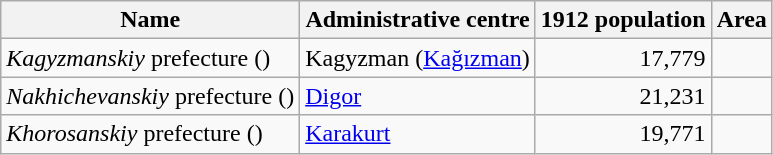<table class="wikitable sortable">
<tr>
<th>Name</th>
<th>Administrative centre</th>
<th>1912 population</th>
<th>Area</th>
</tr>
<tr>
<td><em>Kagyzmanskiy</em> prefecture ()</td>
<td>Kagyzman (<a href='#'>Kağızman</a>)</td>
<td align="right">17,779</td>
<td></td>
</tr>
<tr>
<td><em>Nakhichevanskiy</em> prefecture ()</td>
<td><a href='#'>Digor</a></td>
<td align="right">21,231</td>
<td></td>
</tr>
<tr>
<td><em>Khorosanskiy</em> prefecture ()</td>
<td><a href='#'>Karakurt</a></td>
<td align="right">19,771</td>
<td></td>
</tr>
</table>
